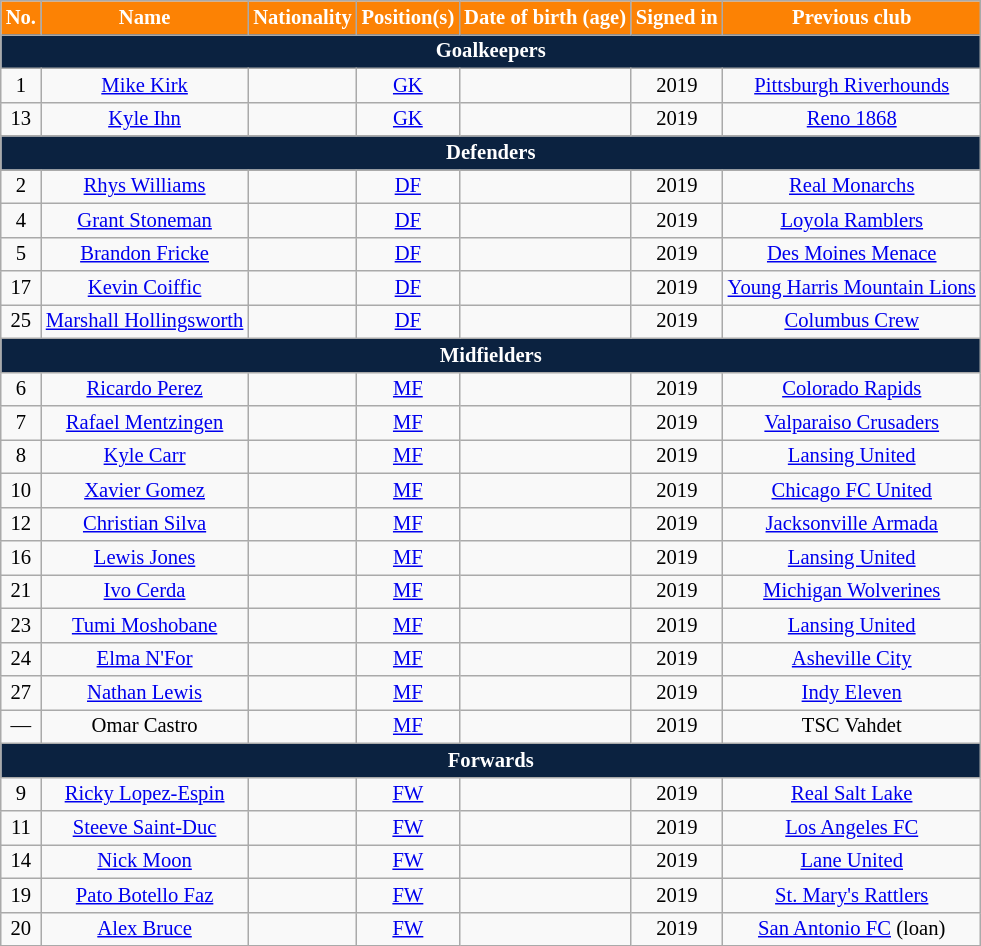<table class="wikitable" style="text-align:center; font-size:86%;">
<tr>
<th style="background:#FC8204; color:white; text-align:center;">No.</th>
<th style="background:#FC8204; color:white; text-align:center;">Name</th>
<th style="background:#FC8204; color:white; text-align:center;">Nationality</th>
<th style="background:#FC8204; color:white; text-align:center;">Position(s)</th>
<th style="background:#FC8204; color:white; text-align:center;">Date of birth (age)</th>
<th style="background:#FC8204; color:white; text-align:center;">Signed in</th>
<th style="background:#FC8204; color:white; text-align:center;">Previous club</th>
</tr>
<tr>
<th colspan=7 style="background:#0B2240; color:white; text-align:center;">Goalkeepers</th>
</tr>
<tr>
<td>1</td>
<td><a href='#'>Mike Kirk</a></td>
<td></td>
<td><a href='#'>GK</a></td>
<td></td>
<td>2019</td>
<td> <a href='#'>Pittsburgh Riverhounds</a></td>
</tr>
<tr>
<td>13</td>
<td><a href='#'>Kyle Ihn</a></td>
<td></td>
<td><a href='#'>GK</a></td>
<td></td>
<td>2019</td>
<td> <a href='#'>Reno 1868</a></td>
</tr>
<tr>
<th colspan=7 style="background:#0B2240; color:white; text-align:center;">Defenders</th>
</tr>
<tr>
<td>2</td>
<td><a href='#'>Rhys Williams</a></td>
<td></td>
<td><a href='#'>DF</a></td>
<td></td>
<td>2019</td>
<td> <a href='#'>Real Monarchs</a></td>
</tr>
<tr>
<td>4</td>
<td><a href='#'>Grant Stoneman</a></td>
<td></td>
<td><a href='#'>DF</a></td>
<td></td>
<td>2019</td>
<td> <a href='#'>Loyola Ramblers</a></td>
</tr>
<tr>
<td>5</td>
<td><a href='#'>Brandon Fricke</a></td>
<td></td>
<td><a href='#'>DF</a></td>
<td></td>
<td>2019</td>
<td> <a href='#'>Des Moines Menace</a></td>
</tr>
<tr>
<td>17</td>
<td><a href='#'>Kevin Coiffic</a></td>
<td></td>
<td><a href='#'>DF</a></td>
<td></td>
<td>2019</td>
<td> <a href='#'>Young Harris Mountain Lions</a></td>
</tr>
<tr>
<td>25</td>
<td><a href='#'>Marshall Hollingsworth</a></td>
<td></td>
<td><a href='#'>DF</a></td>
<td></td>
<td>2019</td>
<td> <a href='#'>Columbus Crew</a></td>
</tr>
<tr>
<th colspan=7 style="background:#0B2240; color:white; text-align:center;">Midfielders</th>
</tr>
<tr>
<td>6</td>
<td><a href='#'>Ricardo Perez</a></td>
<td></td>
<td><a href='#'>MF</a></td>
<td></td>
<td>2019</td>
<td> <a href='#'>Colorado Rapids</a></td>
</tr>
<tr>
<td>7</td>
<td><a href='#'>Rafael Mentzingen</a></td>
<td></td>
<td><a href='#'>MF</a></td>
<td></td>
<td>2019</td>
<td> <a href='#'>Valparaiso Crusaders</a></td>
</tr>
<tr>
<td>8</td>
<td><a href='#'>Kyle Carr</a></td>
<td></td>
<td><a href='#'>MF</a></td>
<td></td>
<td>2019</td>
<td> <a href='#'>Lansing United</a></td>
</tr>
<tr>
<td>10</td>
<td><a href='#'>Xavier Gomez</a></td>
<td></td>
<td><a href='#'>MF</a></td>
<td></td>
<td>2019</td>
<td> <a href='#'>Chicago FC United</a></td>
</tr>
<tr>
<td>12</td>
<td><a href='#'>Christian Silva</a></td>
<td></td>
<td><a href='#'>MF</a></td>
<td></td>
<td>2019</td>
<td> <a href='#'>Jacksonville Armada</a></td>
</tr>
<tr>
<td>16</td>
<td><a href='#'>Lewis Jones</a></td>
<td></td>
<td><a href='#'>MF</a></td>
<td></td>
<td>2019</td>
<td> <a href='#'>Lansing United</a></td>
</tr>
<tr>
<td>21</td>
<td><a href='#'>Ivo Cerda</a></td>
<td></td>
<td><a href='#'>MF</a></td>
<td></td>
<td>2019</td>
<td> <a href='#'>Michigan Wolverines</a></td>
</tr>
<tr>
<td>23</td>
<td><a href='#'>Tumi Moshobane</a></td>
<td></td>
<td><a href='#'>MF</a></td>
<td></td>
<td>2019</td>
<td> <a href='#'>Lansing United</a></td>
</tr>
<tr>
<td>24</td>
<td><a href='#'>Elma N'For</a></td>
<td></td>
<td><a href='#'>MF</a></td>
<td></td>
<td>2019</td>
<td> <a href='#'>Asheville City</a></td>
</tr>
<tr>
<td>27</td>
<td><a href='#'>Nathan Lewis</a></td>
<td></td>
<td><a href='#'>MF</a></td>
<td></td>
<td>2019</td>
<td> <a href='#'>Indy Eleven</a></td>
</tr>
<tr>
<td>—</td>
<td>Omar Castro</td>
<td></td>
<td><a href='#'>MF</a></td>
<td></td>
<td>2019</td>
<td> TSC Vahdet</td>
</tr>
<tr>
<th colspan=7 style="background:#0B2240; color:white; text-align:center;">Forwards</th>
</tr>
<tr>
<td>9</td>
<td><a href='#'>Ricky Lopez-Espin</a></td>
<td></td>
<td><a href='#'>FW</a></td>
<td></td>
<td>2019</td>
<td> <a href='#'>Real Salt Lake</a></td>
</tr>
<tr>
<td>11</td>
<td><a href='#'>Steeve Saint-Duc</a></td>
<td></td>
<td><a href='#'>FW</a></td>
<td></td>
<td>2019</td>
<td> <a href='#'>Los Angeles FC</a></td>
</tr>
<tr>
<td>14</td>
<td><a href='#'>Nick Moon</a></td>
<td></td>
<td><a href='#'>FW</a></td>
<td></td>
<td>2019</td>
<td> <a href='#'>Lane United</a></td>
</tr>
<tr>
<td>19</td>
<td><a href='#'>Pato Botello Faz</a></td>
<td></td>
<td><a href='#'>FW</a></td>
<td></td>
<td>2019</td>
<td> <a href='#'>St. Mary's Rattlers</a></td>
</tr>
<tr>
<td>20</td>
<td><a href='#'>Alex Bruce</a></td>
<td></td>
<td><a href='#'>FW</a></td>
<td></td>
<td>2019</td>
<td> <a href='#'>San Antonio FC</a> (loan)</td>
</tr>
</table>
